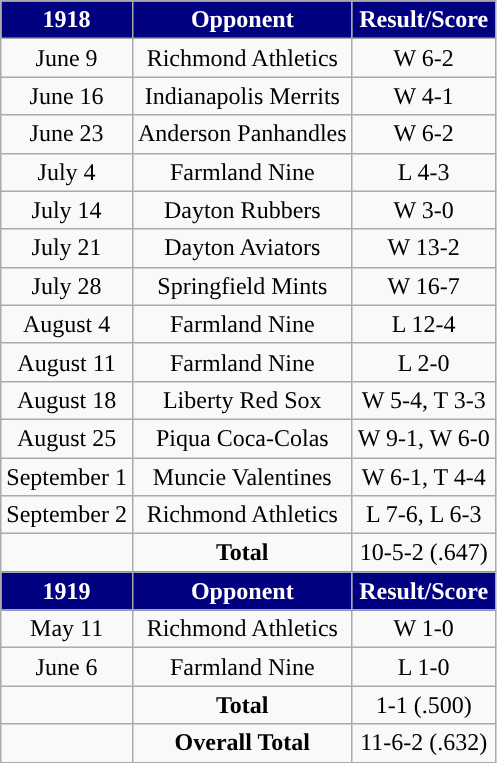<table class="wikitable" style="text-align:center">
<tr>
<th style="background:navy; color:white;">1918</th>
<th style="background:navy; color:white;">Opponent</th>
<th style="background:navy; color:white;">Result/Score</th>
</tr>
<tr>
<td>June 9</td>
<td>Richmond Athletics</td>
<td>W 6-2</td>
</tr>
<tr>
<td>June 16</td>
<td>Indianapolis Merrits</td>
<td>W 4-1</td>
</tr>
<tr>
<td>June 23</td>
<td>Anderson Panhandles</td>
<td>W 6-2</td>
</tr>
<tr>
<td>July 4</td>
<td>Farmland Nine</td>
<td>L 4-3</td>
</tr>
<tr>
<td>July 14</td>
<td>Dayton Rubbers</td>
<td>W 3-0</td>
</tr>
<tr>
<td>July 21</td>
<td>Dayton Aviators</td>
<td>W 13-2</td>
</tr>
<tr>
<td>July 28</td>
<td>Springfield Mints</td>
<td>W 16-7</td>
</tr>
<tr>
<td>August 4</td>
<td>Farmland Nine</td>
<td>L 12-4</td>
</tr>
<tr>
<td>August 11</td>
<td>Farmland Nine</td>
<td>L 2-0</td>
</tr>
<tr>
<td>August 18</td>
<td>Liberty Red Sox</td>
<td>W 5-4, T 3-3</td>
</tr>
<tr>
<td>August 25</td>
<td>Piqua Coca-Colas</td>
<td>W 9-1, W 6-0</td>
</tr>
<tr>
<td>September 1</td>
<td>Muncie Valentines</td>
<td>W 6-1, T 4-4</td>
</tr>
<tr>
<td>September 2</td>
<td>Richmond Athletics</td>
<td>L 7-6, L 6-3</td>
</tr>
<tr>
<td></td>
<td><strong>Total</strong></td>
<td>10-5-2 (.647)</td>
</tr>
<tr>
<th style="background:navy; color:white;">1919</th>
<th style="background:navy; color:white;">Opponent</th>
<th style="background:navy; color:white;">Result/Score</th>
</tr>
<tr>
<td>May 11</td>
<td>Richmond Athletics</td>
<td>W 1-0</td>
</tr>
<tr>
<td>June 6</td>
<td>Farmland Nine</td>
<td>L 1-0</td>
</tr>
<tr>
<td></td>
<td><strong>Total</strong></td>
<td>1-1 (.500)</td>
</tr>
<tr>
<td></td>
<td><strong>Overall Total</strong></td>
<td>11-6-2 (.632)</td>
</tr>
</table>
